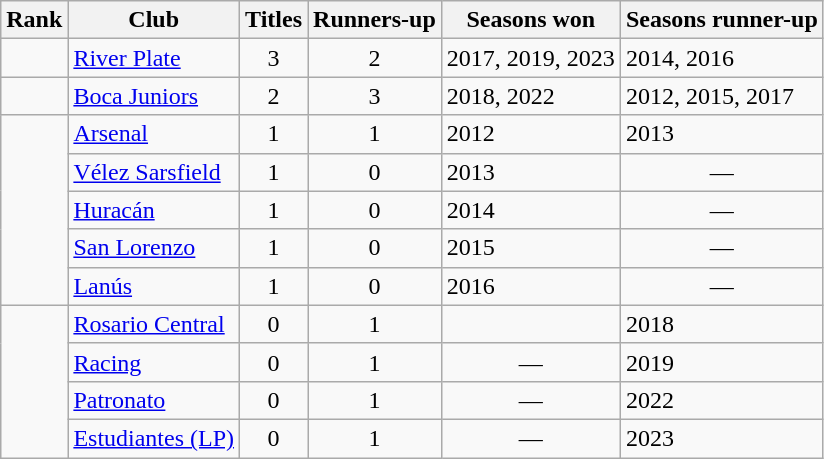<table class="wikitable sortable">
<tr>
<th>Rank</th>
<th scope=col>Club</th>
<th scope=col>Titles</th>
<th scope=col>Runners-up</th>
<th scope=col>Seasons won</th>
<th scope=col>Seasons runner-up</th>
</tr>
<tr>
<td rowspan="1"></td>
<td><a href='#'>River Plate</a></td>
<td align=center>3</td>
<td align=center>2</td>
<td>2017, 2019, 2023</td>
<td>2014, 2016</td>
</tr>
<tr>
<td rowspan="1"></td>
<td><a href='#'>Boca Juniors</a></td>
<td align=center>2</td>
<td align=center>3</td>
<td>2018, 2022</td>
<td>2012, 2015, 2017</td>
</tr>
<tr>
<td rowspan="5"></td>
<td><a href='#'>Arsenal</a></td>
<td align=center>1</td>
<td align=center>1</td>
<td>2012</td>
<td>2013</td>
</tr>
<tr>
<td><a href='#'>Vélez Sarsfield</a></td>
<td align=center>1</td>
<td align=center>0</td>
<td>2013</td>
<td align=center>—</td>
</tr>
<tr>
<td><a href='#'>Huracán</a></td>
<td align=center>1</td>
<td align=center>0</td>
<td>2014</td>
<td align=center>—</td>
</tr>
<tr>
<td><a href='#'>San Lorenzo</a></td>
<td align=center>1</td>
<td align=center>0</td>
<td>2015</td>
<td align=center>—</td>
</tr>
<tr>
<td><a href='#'>Lanús</a></td>
<td align=center>1</td>
<td align=center>0</td>
<td>2016</td>
<td align=center>—</td>
</tr>
<tr>
<td rowspan="4"></td>
<td><a href='#'>Rosario Central</a></td>
<td align="center">0</td>
<td align="center">1</td>
<td align=center></td>
<td>2018</td>
</tr>
<tr>
<td><a href='#'>Racing</a></td>
<td align="center">0</td>
<td align=center>1</td>
<td align=center>—</td>
<td>2019</td>
</tr>
<tr>
<td><a href='#'>Patronato</a></td>
<td align="center">0</td>
<td align=center>1</td>
<td align=center>—</td>
<td>2022</td>
</tr>
<tr>
<td><a href='#'>Estudiantes (LP)</a></td>
<td align="center">0</td>
<td align=center>1</td>
<td align=center>—</td>
<td>2023</td>
</tr>
</table>
